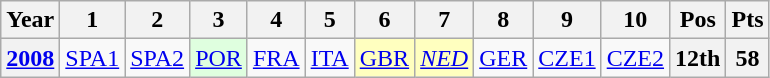<table class="wikitable" style="text-align:center;">
<tr>
<th>Year</th>
<th>1</th>
<th>2</th>
<th>3</th>
<th>4</th>
<th>5</th>
<th>6</th>
<th>7</th>
<th>8</th>
<th>9</th>
<th>10</th>
<th>Pos</th>
<th>Pts</th>
</tr>
<tr>
<th><a href='#'>2008</a></th>
<td><a href='#'>SPA1</a></td>
<td><a href='#'>SPA2</a></td>
<td style="background:#DFFFDF;"><a href='#'>POR</a><br></td>
<td><a href='#'>FRA</a></td>
<td><a href='#'>ITA</a></td>
<td style="background:#FFFFBF;"><a href='#'>GBR</a><br></td>
<td style="background:#FFFFBF;"><em><a href='#'>NED</a></em><br></td>
<td><a href='#'>GER</a></td>
<td><a href='#'>CZE1</a></td>
<td><a href='#'>CZE2</a></td>
<th>12th</th>
<th>58</th>
</tr>
</table>
